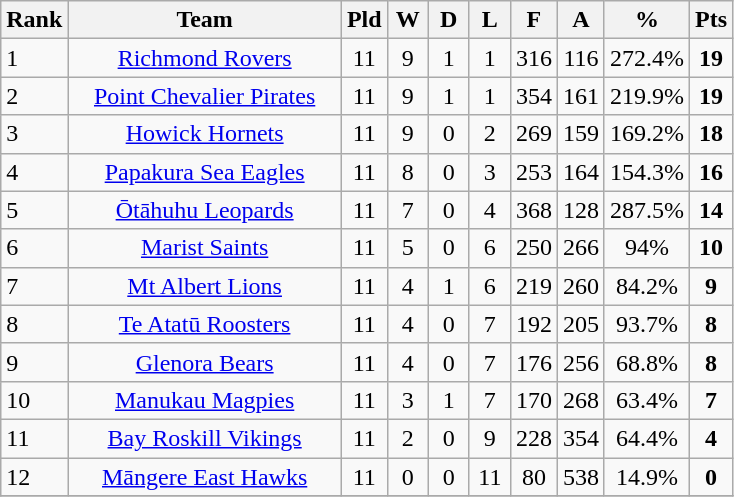<table class="wikitable" style="text-align:center;">
<tr>
<th width=20>Rank</th>
<th width=175>Team</th>
<th width=20 abbr="Played">Pld</th>
<th width=20 abbr="Won">W</th>
<th width=20 abbr="Drawn">D</th>
<th width=20 abbr="Lost">L</th>
<th width=20 abbr="For">F</th>
<th width=20 abbr="Against">A</th>
<th width=20 abbr="Percentage">%</th>
<th width=20 abbr="Points">Pts</th>
</tr>
<tr>
<td style="text-align:left;">1</td>
<td><a href='#'>Richmond Rovers</a></td>
<td>11</td>
<td>9</td>
<td>1</td>
<td>1</td>
<td>316</td>
<td>116</td>
<td>272.4%</td>
<td><strong>19</strong></td>
</tr>
<tr>
<td style="text-align:left;">2</td>
<td><a href='#'>Point Chevalier Pirates</a></td>
<td>11</td>
<td>9</td>
<td>1</td>
<td>1</td>
<td>354</td>
<td>161</td>
<td>219.9%</td>
<td><strong>19</strong></td>
</tr>
<tr>
<td style="text-align:left;">3</td>
<td><a href='#'>Howick Hornets</a></td>
<td>11</td>
<td>9</td>
<td>0</td>
<td>2</td>
<td>269</td>
<td>159</td>
<td>169.2%</td>
<td><strong>18</strong></td>
</tr>
<tr>
<td style="text-align:left;">4</td>
<td><a href='#'>Papakura Sea Eagles</a></td>
<td>11</td>
<td>8</td>
<td>0</td>
<td>3</td>
<td>253</td>
<td>164</td>
<td>154.3%</td>
<td><strong>16</strong></td>
</tr>
<tr>
<td style="text-align:left;">5</td>
<td><a href='#'>Ōtāhuhu Leopards</a></td>
<td>11</td>
<td>7</td>
<td>0</td>
<td>4</td>
<td>368</td>
<td>128</td>
<td>287.5%</td>
<td><strong>14</strong></td>
</tr>
<tr>
<td style="text-align:left;">6</td>
<td><a href='#'>Marist Saints</a></td>
<td>11</td>
<td>5</td>
<td>0</td>
<td>6</td>
<td>250</td>
<td>266</td>
<td>94%</td>
<td><strong>10</strong></td>
</tr>
<tr>
<td style="text-align:left;">7</td>
<td><a href='#'>Mt Albert Lions</a></td>
<td>11</td>
<td>4</td>
<td>1</td>
<td>6</td>
<td>219</td>
<td>260</td>
<td>84.2%</td>
<td><strong>9</strong></td>
</tr>
<tr>
<td style="text-align:left;">8</td>
<td><a href='#'>Te Atatū Roosters</a></td>
<td>11</td>
<td>4</td>
<td>0</td>
<td>7</td>
<td>192</td>
<td>205</td>
<td>93.7%</td>
<td><strong>8</strong></td>
</tr>
<tr>
<td style="text-align:left;">9</td>
<td><a href='#'>Glenora Bears</a></td>
<td>11</td>
<td>4</td>
<td>0</td>
<td>7</td>
<td>176</td>
<td>256</td>
<td>68.8%</td>
<td><strong>8</strong></td>
</tr>
<tr>
<td style="text-align:left;">10</td>
<td><a href='#'>Manukau Magpies</a></td>
<td>11</td>
<td>3</td>
<td>1</td>
<td>7</td>
<td>170</td>
<td>268</td>
<td>63.4%</td>
<td><strong>7</strong></td>
</tr>
<tr>
<td style="text-align:left;">11</td>
<td><a href='#'>Bay Roskill Vikings</a></td>
<td>11</td>
<td>2</td>
<td>0</td>
<td>9</td>
<td>228</td>
<td>354</td>
<td>64.4%</td>
<td><strong>4</strong></td>
</tr>
<tr>
<td style="text-align:left;">12</td>
<td><a href='#'>Māngere East Hawks</a></td>
<td>11</td>
<td>0</td>
<td>0</td>
<td>11</td>
<td>80</td>
<td>538</td>
<td>14.9%</td>
<td><strong>0</strong></td>
</tr>
<tr>
</tr>
</table>
